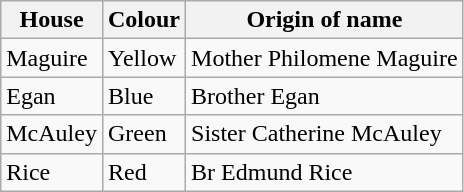<table class="wikitable">
<tr>
<th>House</th>
<th>Colour</th>
<th>Origin of name</th>
</tr>
<tr>
<td>Maguire</td>
<td>Yellow</td>
<td>Mother Philomene Maguire</td>
</tr>
<tr>
<td>Egan</td>
<td>Blue</td>
<td>Brother Egan</td>
</tr>
<tr>
<td>McAuley</td>
<td>Green</td>
<td>Sister Catherine McAuley</td>
</tr>
<tr>
<td>Rice</td>
<td>Red</td>
<td>Br Edmund Rice</td>
</tr>
</table>
